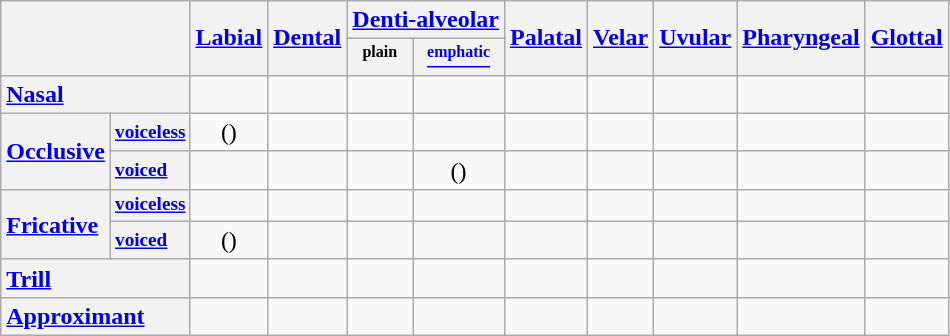<table class="wikitable" style="text-align: center;">
<tr>
<th colspan="2" rowspan="2"></th>
<th rowspan="2"><a href='#'>Labial</a></th>
<th rowspan="2"><a href='#'>Dental</a></th>
<th colspan="2"><a href='#'>Denti-alveolar</a></th>
<th rowspan="2"><a href='#'>Palatal</a></th>
<th rowspan="2"><a href='#'>Velar</a></th>
<th rowspan="2"><a href='#'>Uvular</a></th>
<th rowspan="2"><a href='#'>Pharyngeal</a></th>
<th rowspan="2"><a href='#'>Glottal</a></th>
</tr>
<tr style="font-size: 80%;">
<th><sup> plain </sup></th>
<th><a href='#'><sup>emphatic</sup></a></th>
</tr>
<tr>
<th colspan="2" style="text-align: left;"><a href='#'>Nasal</a></th>
<td></td>
<td></td>
<td></td>
<td></td>
<td></td>
<td></td>
<td></td>
<td></td>
<td></td>
</tr>
<tr>
<th rowspan="2" style="text-align: left;"><a href='#'>Occlusive</a></th>
<th style="text-align: left; font-size: 80%;"><a href='#'>voiceless</a></th>
<td>()</td>
<td></td>
<td></td>
<td></td>
<td></td>
<td></td>
<td></td>
<td></td>
<td></td>
</tr>
<tr>
<th style="text-align: left; font-size: 80%;"><a href='#'>voiced</a></th>
<td></td>
<td></td>
<td></td>
<td>()</td>
<td></td>
<td></td>
<td></td>
<td></td>
<td></td>
</tr>
<tr>
<th rowspan="2" style="text-align: left;"><a href='#'>Fricative</a></th>
<th style="text-align: left; font-size: 80%;"><a href='#'>voiceless</a></th>
<td></td>
<td></td>
<td></td>
<td></td>
<td></td>
<td></td>
<td></td>
<td></td>
<td></td>
</tr>
<tr>
<th style="text-align: left; font-size: 80%;"><a href='#'>voiced</a></th>
<td>()</td>
<td></td>
<td></td>
<td></td>
<td></td>
<td></td>
<td></td>
<td></td>
<td></td>
</tr>
<tr>
<th colspan="2" style="text-align: left;"><a href='#'>Trill</a></th>
<td></td>
<td></td>
<td></td>
<td></td>
<td></td>
<td></td>
<td></td>
<td></td>
<td></td>
</tr>
<tr>
<th colspan="2" style="text-align: left;"><a href='#'>Approximant</a></th>
<td></td>
<td></td>
<td></td>
<td></td>
<td></td>
<td></td>
<td></td>
<td></td>
<td></td>
</tr>
</table>
